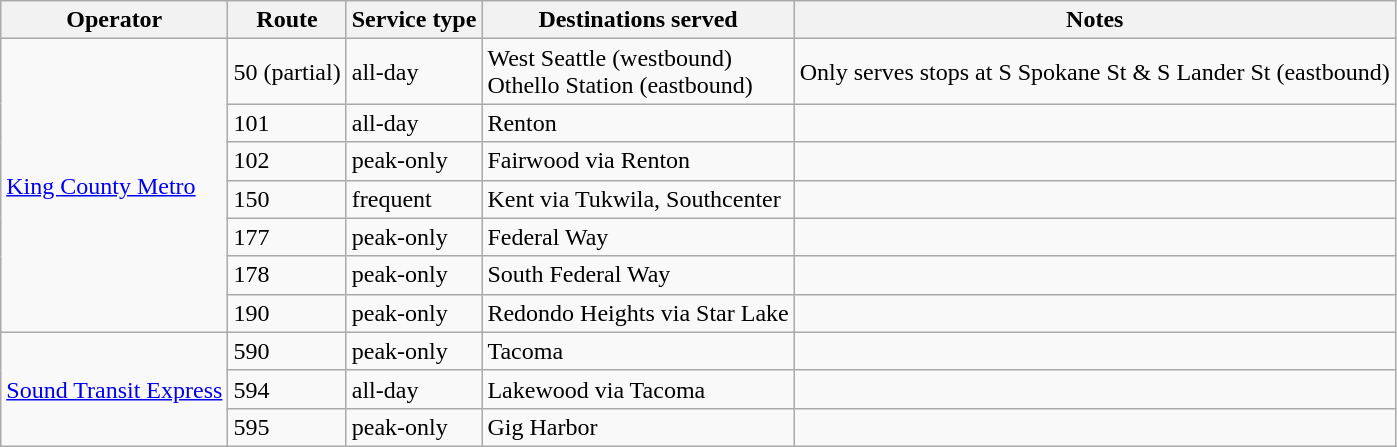<table class="wikitable">
<tr>
<th>Operator</th>
<th>Route</th>
<th>Service type</th>
<th>Destinations served</th>
<th>Notes</th>
</tr>
<tr>
<td rowspan="7"><a href='#'>King County Metro</a></td>
<td>50 (partial)</td>
<td>all-day</td>
<td>West Seattle (westbound)<br>Othello Station (eastbound)</td>
<td>Only serves stops at S Spokane St & S Lander St (eastbound)</td>
</tr>
<tr>
<td>101</td>
<td>all-day</td>
<td>Renton</td>
<td></td>
</tr>
<tr>
<td>102</td>
<td>peak-only</td>
<td>Fairwood via Renton</td>
<td></td>
</tr>
<tr>
<td>150</td>
<td>frequent</td>
<td>Kent via Tukwila, Southcenter</td>
<td></td>
</tr>
<tr>
<td>177</td>
<td>peak-only</td>
<td>Federal Way</td>
<td></td>
</tr>
<tr>
<td>178</td>
<td>peak-only</td>
<td>South Federal Way</td>
<td></td>
</tr>
<tr>
<td>190</td>
<td>peak-only</td>
<td>Redondo Heights via Star Lake</td>
<td></td>
</tr>
<tr>
<td rowspan="3"><a href='#'>Sound Transit Express</a></td>
<td>590</td>
<td>peak-only</td>
<td>Tacoma</td>
<td></td>
</tr>
<tr>
<td>594</td>
<td>all-day</td>
<td>Lakewood via Tacoma</td>
<td></td>
</tr>
<tr>
<td>595</td>
<td>peak-only</td>
<td>Gig Harbor</td>
<td></td>
</tr>
</table>
